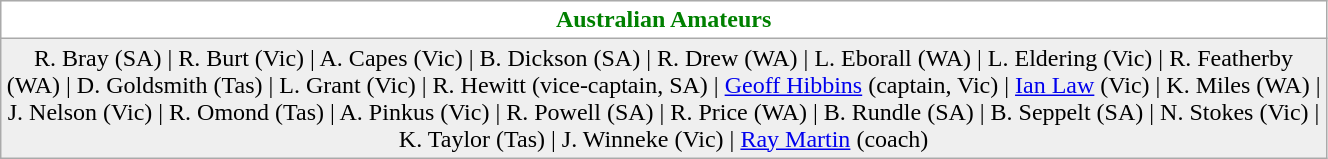<table class="wikitable" style="text-align:center;" width=70%>
<tr>
<th colspan=2 style="background:white;color:green;">Australian Amateurs</th>
</tr>
<tr bgcolor="#efefef">
<td A. Blechynden (WA)>R. Bray (SA) | R. Burt  (Vic) |  A. Capes  (Vic) | B. Dickson (SA) | R. Drew (WA) | L. Eborall (WA) | L. Eldering  (Vic) | R. Featherby (WA) | D. Goldsmith (Tas) | L. Grant  (Vic) | R. Hewitt (vice-captain, SA) | <a href='#'>Geoff Hibbins</a> (captain, Vic)  | <a href='#'>Ian Law</a>  (Vic) | K. Miles (WA) | J. Nelson  (Vic) | R. Omond (Tas) | A. Pinkus  (Vic) | R. Powell (SA) | R. Price (WA) | B. Rundle  (SA) | B. Seppelt (SA) | N. Stokes  (Vic) | K. Taylor (Tas) | J. Winneke (Vic) | <a href='#'>Ray Martin</a> (coach)</td>
</tr>
</table>
